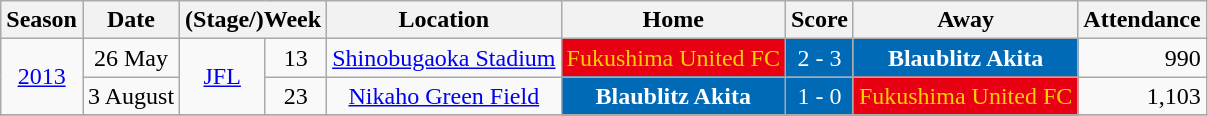<table class="wikitable" style="border-collapse:collapse; text-align:center; font-size:100%;">
<tr>
<th>Season</th>
<th>Date</th>
<th colspan="2">(Stage/)Week</th>
<th>Location</th>
<th>Home</th>
<th>Score</th>
<th>Away</th>
<th>Attendance</th>
</tr>
<tr>
<td rowspan="2"><a href='#'>2013</a></td>
<td>26 May</td>
<td rowspan="2"><a href='#'>JFL</a></td>
<td>13</td>
<td><a href='#'>Shinobugaoka Stadium</a></td>
<td style="color:#FDD000; background:#E60012;">Fukushima United FC</td>
<td style="color:white; background:#006AB6;">2 - 3</td>
<td style="color:white; background:#006AB6;"><strong>Blaublitz Akita</strong></td>
<td align=right>990</td>
</tr>
<tr>
<td>3 August</td>
<td>23</td>
<td><a href='#'>Nikaho Green Field</a></td>
<td style="color:white; background:#006AB6;"><strong>Blaublitz Akita</strong></td>
<td style="color:white; background:#006AB6;">1 - 0</td>
<td style="color:#FDD000; background:#E60012;">Fukushima United FC</td>
<td align=right>1,103</td>
</tr>
<tr>
</tr>
</table>
